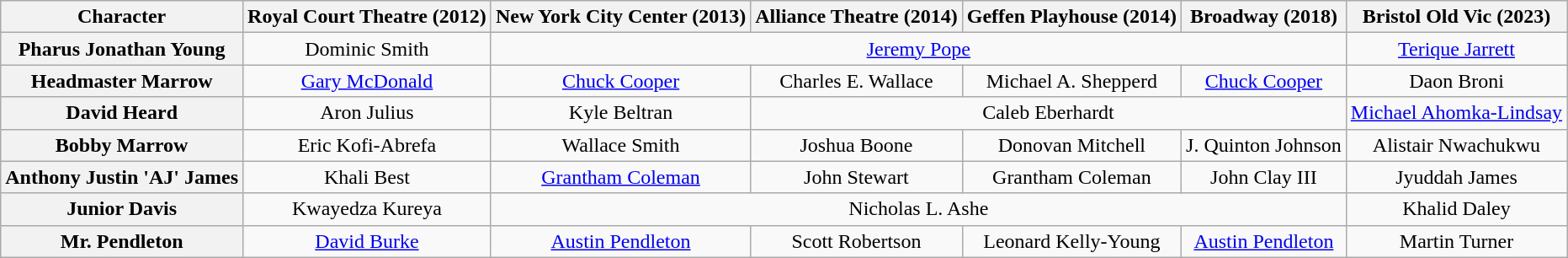<table class="wikitable" style="text-align: center">
<tr>
<th>Character</th>
<th>Royal Court Theatre (2012)</th>
<th>New York City Center (2013)</th>
<th>Alliance Theatre (2014)</th>
<th>Geffen Playhouse (2014)</th>
<th>Broadway (2018)</th>
<th>Bristol Old Vic (2023)</th>
</tr>
<tr>
<th>Pharus Jonathan Young</th>
<td>Dominic Smith</td>
<td colspan="4"><a href='#'>Jeremy Pope</a></td>
<td><a href='#'>Terique Jarrett</a></td>
</tr>
<tr>
<th>Headmaster Marrow</th>
<td><a href='#'>Gary McDonald</a></td>
<td><a href='#'>Chuck Cooper</a></td>
<td>Charles E. Wallace</td>
<td>Michael A. Shepperd</td>
<td><a href='#'>Chuck Cooper</a></td>
<td>Daon Broni</td>
</tr>
<tr>
<th>David Heard</th>
<td>Aron Julius</td>
<td>Kyle Beltran</td>
<td colspan="3">Caleb Eberhardt</td>
<td><a href='#'>Michael Ahomka-Lindsay</a></td>
</tr>
<tr>
<th>Bobby Marrow</th>
<td>Eric Kofi-Abrefa</td>
<td>Wallace Smith</td>
<td>Joshua Boone</td>
<td>Donovan Mitchell</td>
<td>J. Quinton Johnson</td>
<td>Alistair Nwachukwu</td>
</tr>
<tr>
<th>Anthony Justin 'AJ' James</th>
<td>Khali Best</td>
<td><a href='#'>Grantham Coleman</a></td>
<td>John Stewart</td>
<td>Grantham Coleman</td>
<td>John Clay III</td>
<td>Jyuddah James</td>
</tr>
<tr>
<th>Junior Davis</th>
<td>Kwayedza Kureya</td>
<td colspan="4">Nicholas L. Ashe</td>
<td>Khalid Daley</td>
</tr>
<tr>
<th>Mr. Pendleton</th>
<td><a href='#'>David Burke</a></td>
<td><a href='#'>Austin Pendleton</a></td>
<td>Scott Robertson</td>
<td>Leonard Kelly-Young</td>
<td><a href='#'>Austin Pendleton</a></td>
<td>Martin Turner</td>
</tr>
</table>
